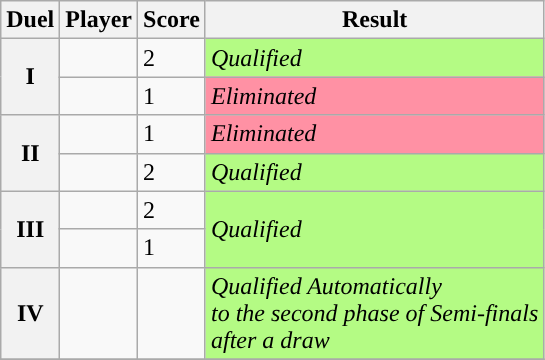<table class="wikitable sortable">
<tr>
<th>Duel</th>
<th>Player</th>
<th>Score</th>
<th>Result</th>
</tr>
<tr>
<th rowspan="2" class="unsortable">I</th>
<td></td>
<td>2</td>
<td style="background:#B4FB84"><em>Qualified</em></td>
</tr>
<tr>
<td></td>
<td>1</td>
<td style="background:#FF91A4"><em>Eliminated</em></td>
</tr>
<tr>
<th rowspan="2" class="unsortable">II</th>
<td></td>
<td>1</td>
<td style="background:#FF91A4"><em>Eliminated</em></td>
</tr>
<tr>
<td></td>
<td>2</td>
<td style="background:#B4FB84"><em>Qualified</em></td>
</tr>
<tr>
<th rowspan="2" class="unsortable">III</th>
<td></td>
<td>2</td>
<td rowspan=2 style="background:#B4FB84"><em>Qualified</em></td>
</tr>
<tr>
<td></td>
<td>1</td>
</tr>
<tr>
<th class="unsortable">IV</th>
<td></td>
<td></td>
<td style="background:#B4FB84"><em>Qualified Automatically<br> to the second phase of Semi-finals<br> after a draw</em></td>
</tr>
<tr>
</tr>
</table>
